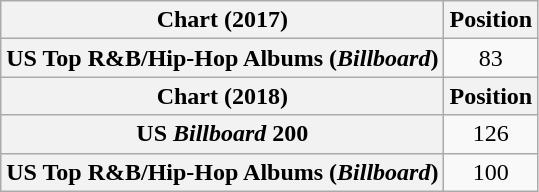<table class="wikitable plainrowheaders" style="text-align:center">
<tr>
<th scope="col">Chart (2017)</th>
<th scope="col">Position</th>
</tr>
<tr>
<th scope="row">US Top R&B/Hip-Hop Albums (<em>Billboard</em>)</th>
<td>83</td>
</tr>
<tr>
<th scope="col">Chart (2018)</th>
<th scope="col">Position</th>
</tr>
<tr>
<th scope="row">US <em>Billboard</em> 200</th>
<td>126</td>
</tr>
<tr>
<th scope="row">US Top R&B/Hip-Hop Albums (<em>Billboard</em>)</th>
<td>100</td>
</tr>
</table>
